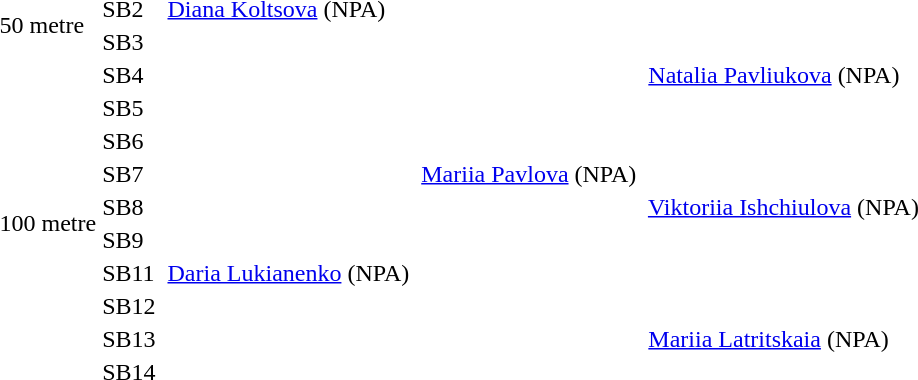<table>
<tr>
<td rowspan=2>50 metre</td>
<td>SB2</td>
<td><span> </span><a href='#'>Diana Koltsova</a> <span>(<abbr>NPA</abbr>)</span></td>
<td></td>
<td></td>
</tr>
<tr>
<td>SB3</td>
<td></td>
<td></td>
<td></td>
</tr>
<tr>
<td rowspan=10>100 metre</td>
<td>SB4</td>
<td></td>
<td></td>
<td><span> </span><a href='#'>Natalia Pavliukova</a> <span>(<abbr>NPA</abbr>)</span></td>
</tr>
<tr>
<td>SB5</td>
<td></td>
<td></td>
<td></td>
</tr>
<tr>
<td>SB6</td>
<td></td>
<td></td>
<td></td>
</tr>
<tr>
<td>SB7</td>
<td></td>
<td><span> </span><a href='#'>Mariia Pavlova</a> <span>(<abbr>NPA</abbr>)</span></td>
<td></td>
</tr>
<tr>
<td>SB8</td>
<td></td>
<td></td>
<td><span> </span><a href='#'>Viktoriia Ishchiulova</a> <span>(<abbr>NPA</abbr>)</span></td>
</tr>
<tr>
<td>SB9</td>
<td></td>
<td></td>
<td></td>
</tr>
<tr>
<td>SB11</td>
<td><span> </span><a href='#'>Daria Lukianenko</a> <span>(<abbr>NPA</abbr>)</span></td>
<td></td>
<td></td>
</tr>
<tr>
<td>SB12</td>
<td></td>
<td></td>
<td></td>
</tr>
<tr>
<td>SB13</td>
<td></td>
<td></td>
<td><span> </span><a href='#'>Mariia Latritskaia</a> <span>(<abbr>NPA</abbr>)</span></td>
</tr>
<tr>
<td>SB14</td>
<td></td>
<td></td>
<td></td>
</tr>
</table>
